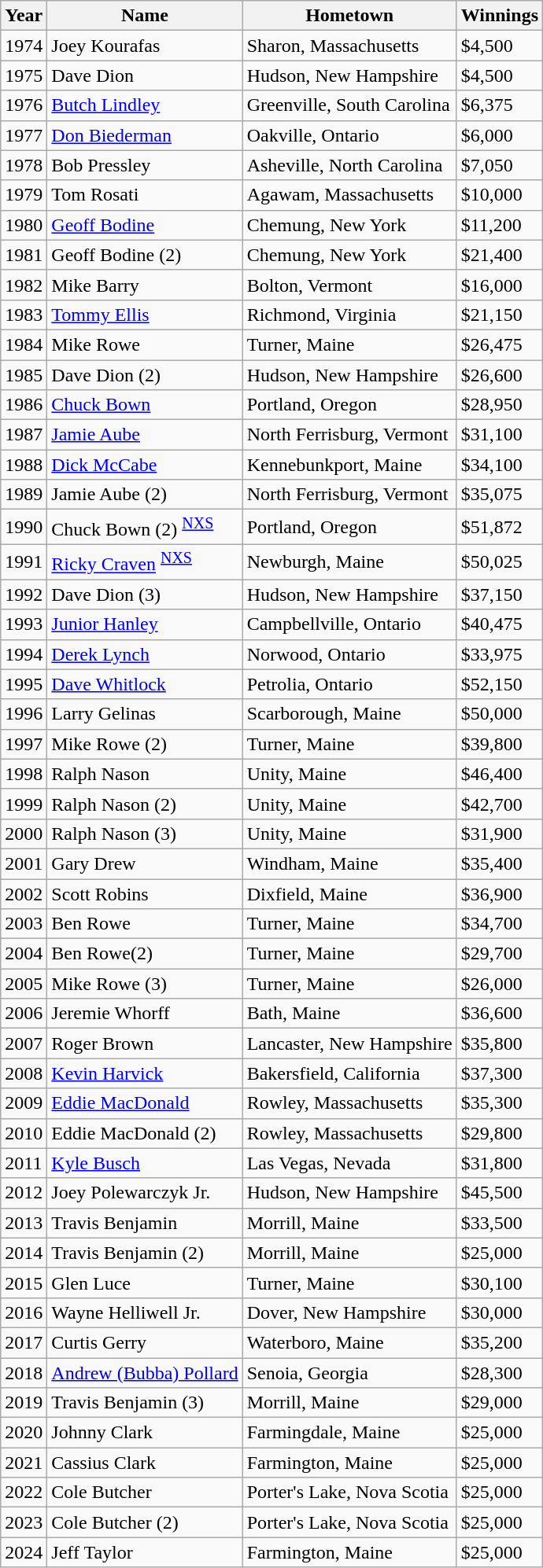<table class="wikitable">
<tr ">
<th>Year</th>
<th>Name</th>
<th>Hometown</th>
<th>Winnings</th>
</tr>
<tr>
<td>1974</td>
<td>Joey Kourafas</td>
<td>Sharon, Massachusetts</td>
<td>$4,500</td>
</tr>
<tr>
<td>1975</td>
<td>Dave Dion</td>
<td>Hudson, New Hampshire</td>
<td>$4,500</td>
</tr>
<tr>
<td>1976</td>
<td><a href='#'>Butch Lindley</a></td>
<td>Greenville, South Carolina</td>
<td>$6,375</td>
</tr>
<tr>
<td>1977</td>
<td><a href='#'>Don Biederman</a></td>
<td>Oakville, Ontario</td>
<td>$6,000</td>
</tr>
<tr>
<td>1978</td>
<td>Bob Pressley</td>
<td>Asheville, North Carolina</td>
<td>$7,050</td>
</tr>
<tr>
<td>1979</td>
<td>Tom Rosati</td>
<td>Agawam, Massachusetts</td>
<td>$10,000</td>
</tr>
<tr>
<td>1980</td>
<td><a href='#'>Geoff Bodine</a></td>
<td>Chemung, New York</td>
<td>$11,200</td>
</tr>
<tr>
<td>1981</td>
<td>Geoff Bodine (2)</td>
<td>Chemung, New York</td>
<td>$21,400</td>
</tr>
<tr>
<td>1982</td>
<td>Mike Barry</td>
<td>Bolton, Vermont</td>
<td>$16,000</td>
</tr>
<tr>
<td>1983</td>
<td><a href='#'>Tommy Ellis</a></td>
<td>Richmond, Virginia</td>
<td>$21,150</td>
</tr>
<tr>
<td>1984</td>
<td>Mike Rowe</td>
<td>Turner, Maine</td>
<td>$26,475</td>
</tr>
<tr>
<td>1985</td>
<td>Dave Dion (2)</td>
<td>Hudson, New Hampshire</td>
<td>$26,600</td>
</tr>
<tr>
<td>1986</td>
<td><a href='#'>Chuck Bown</a></td>
<td>Portland, Oregon</td>
<td>$28,950</td>
</tr>
<tr>
<td>1987</td>
<td><a href='#'>Jamie Aube</a></td>
<td>North Ferrisburg, Vermont</td>
<td>$31,100</td>
</tr>
<tr>
<td>1988</td>
<td><a href='#'>Dick McCabe</a></td>
<td>Kennebunkport, Maine</td>
<td>$34,100</td>
</tr>
<tr>
<td>1989</td>
<td>Jamie Aube (2)</td>
<td>North Ferrisburg, Vermont</td>
<td>$35,075</td>
</tr>
<tr>
<td>1990</td>
<td>Chuck Bown (2) <sup><a href='#'>NXS</a></sup></td>
<td>Portland, Oregon</td>
<td>$51,872</td>
</tr>
<tr>
<td>1991</td>
<td><a href='#'>Ricky Craven</a> <sup><a href='#'>NXS</a></sup></td>
<td>Newburgh, Maine</td>
<td>$50,025</td>
</tr>
<tr>
<td>1992</td>
<td>Dave Dion (3)</td>
<td>Hudson, New Hampshire</td>
<td>$37,150</td>
</tr>
<tr>
<td>1993</td>
<td><a href='#'>Junior Hanley</a></td>
<td>Campbellville, Ontario</td>
<td>$40,475</td>
</tr>
<tr>
<td>1994</td>
<td><a href='#'>Derek Lynch</a></td>
<td>Norwood, Ontario</td>
<td>$33,975</td>
</tr>
<tr>
<td>1995</td>
<td><a href='#'>Dave Whitlock</a></td>
<td>Petrolia, Ontario</td>
<td>$52,150</td>
</tr>
<tr>
<td>1996</td>
<td>Larry Gelinas</td>
<td>Scarborough, Maine</td>
<td>$50,000</td>
</tr>
<tr>
<td>1997</td>
<td>Mike Rowe (2)</td>
<td>Turner, Maine</td>
<td>$39,800</td>
</tr>
<tr>
<td>1998</td>
<td>Ralph Nason</td>
<td>Unity, Maine</td>
<td>$46,400</td>
</tr>
<tr>
<td>1999</td>
<td>Ralph Nason (2)</td>
<td>Unity, Maine</td>
<td>$42,700</td>
</tr>
<tr>
<td>2000</td>
<td>Ralph Nason (3)</td>
<td>Unity, Maine</td>
<td>$31,900</td>
</tr>
<tr>
<td>2001</td>
<td>Gary Drew</td>
<td>Windham, Maine</td>
<td>$35,400</td>
</tr>
<tr>
<td>2002</td>
<td>Scott Robins</td>
<td>Dixfield, Maine</td>
<td>$36,900</td>
</tr>
<tr>
<td>2003</td>
<td>Ben Rowe</td>
<td>Turner, Maine</td>
<td>$34,700</td>
</tr>
<tr>
<td>2004</td>
<td>Ben Rowe(2)</td>
<td>Turner, Maine</td>
<td>$29,700</td>
</tr>
<tr>
<td>2005</td>
<td>Mike Rowe (3)</td>
<td>Turner, Maine</td>
<td>$26,000</td>
</tr>
<tr>
<td>2006</td>
<td>Jeremie Whorff</td>
<td>Bath, Maine</td>
<td>$36,600</td>
</tr>
<tr>
<td>2007</td>
<td>Roger Brown</td>
<td>Lancaster, New Hampshire</td>
<td>$35,800</td>
</tr>
<tr>
<td>2008</td>
<td><a href='#'>Kevin Harvick</a></td>
<td>Bakersfield, California</td>
<td>$37,300</td>
</tr>
<tr>
<td>2009</td>
<td><a href='#'>Eddie MacDonald</a></td>
<td>Rowley, Massachusetts</td>
<td>$35,300</td>
</tr>
<tr>
<td>2010</td>
<td>Eddie MacDonald (2)</td>
<td>Rowley, Massachusetts</td>
<td>$29,800</td>
</tr>
<tr>
<td>2011</td>
<td><a href='#'>Kyle Busch</a></td>
<td>Las Vegas, Nevada</td>
<td>$31,800</td>
</tr>
<tr>
<td>2012</td>
<td>Joey Polewarczyk Jr.</td>
<td>Hudson, New Hampshire</td>
<td>$45,500</td>
</tr>
<tr>
<td>2013</td>
<td>Travis Benjamin</td>
<td>Morrill, Maine</td>
<td>$33,500</td>
</tr>
<tr>
<td>2014</td>
<td>Travis Benjamin (2)</td>
<td>Morrill, Maine</td>
<td>$25,000</td>
</tr>
<tr>
<td>2015</td>
<td>Glen Luce</td>
<td>Turner, Maine</td>
<td>$30,100</td>
</tr>
<tr>
<td>2016</td>
<td>Wayne Helliwell Jr.</td>
<td>Dover, New Hampshire</td>
<td>$30,000</td>
</tr>
<tr>
<td>2017</td>
<td>Curtis Gerry</td>
<td>Waterboro, Maine</td>
<td>$35,200</td>
</tr>
<tr>
<td>2018</td>
<td><a href='#'>Andrew (Bubba) Pollard</a></td>
<td>Senoia, Georgia</td>
<td>$28,300</td>
</tr>
<tr>
<td>2019</td>
<td>Travis Benjamin (3)</td>
<td>Morrill, Maine</td>
<td>$29,000</td>
</tr>
<tr>
<td>2020</td>
<td>Johnny Clark</td>
<td>Farmingdale, Maine</td>
<td>$25,000</td>
</tr>
<tr>
<td>2021</td>
<td>Cassius Clark</td>
<td>Farmington, Maine</td>
<td>$25,000</td>
</tr>
<tr>
<td>2022</td>
<td>Cole Butcher</td>
<td>Porter's Lake, Nova Scotia</td>
<td>$25,000</td>
</tr>
<tr>
<td>2023</td>
<td>Cole Butcher (2)</td>
<td>Porter's Lake, Nova Scotia</td>
<td>$25,000</td>
</tr>
<tr>
<td>2024</td>
<td>Jeff Taylor</td>
<td>Farmington, Maine</td>
<td>$25,000</td>
</tr>
</table>
